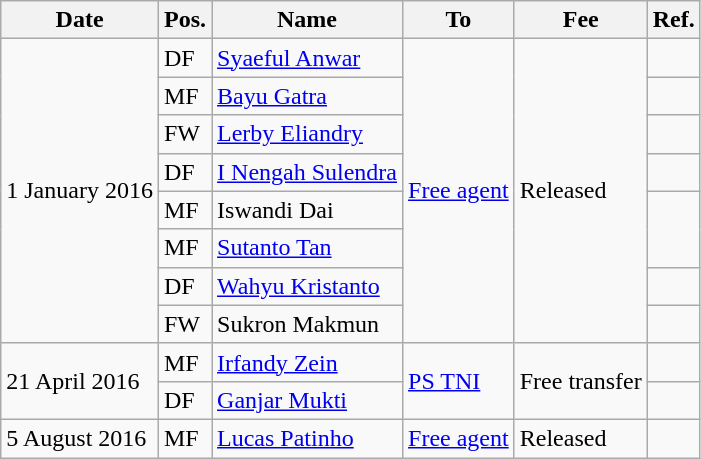<table class="wikitable">
<tr>
<th>Date</th>
<th>Pos.</th>
<th>Name</th>
<th>To</th>
<th>Fee</th>
<th>Ref.</th>
</tr>
<tr>
<td rowspan="8">1 January 2016</td>
<td>DF</td>
<td> <a href='#'>Syaeful Anwar</a></td>
<td rowspan="8"><a href='#'>Free agent</a></td>
<td rowspan="8">Released</td>
<td></td>
</tr>
<tr>
<td>MF</td>
<td> <a href='#'>Bayu Gatra</a></td>
<td></td>
</tr>
<tr>
<td>FW</td>
<td> <a href='#'>Lerby Eliandry</a></td>
<td></td>
</tr>
<tr>
<td>DF</td>
<td> <a href='#'>I Nengah Sulendra</a></td>
<td></td>
</tr>
<tr>
<td>MF</td>
<td> Iswandi Dai</td>
<td rowspan="2"></td>
</tr>
<tr>
<td>MF</td>
<td> <a href='#'>Sutanto Tan</a></td>
</tr>
<tr>
<td>DF</td>
<td> <a href='#'>Wahyu Kristanto</a></td>
<td></td>
</tr>
<tr>
<td>FW</td>
<td> Sukron Makmun</td>
<td></td>
</tr>
<tr>
<td rowspan="2">21 April 2016</td>
<td>MF</td>
<td> <a href='#'>Irfandy Zein</a></td>
<td rowspan="2"><a href='#'>PS TNI</a></td>
<td rowspan="2">Free transfer</td>
<td></td>
</tr>
<tr>
<td>DF</td>
<td> <a href='#'>Ganjar Mukti</a></td>
<td></td>
</tr>
<tr>
<td>5 August 2016</td>
<td>MF</td>
<td> <a href='#'>Lucas Patinho</a></td>
<td><a href='#'>Free agent</a></td>
<td>Released</td>
<td></td>
</tr>
</table>
